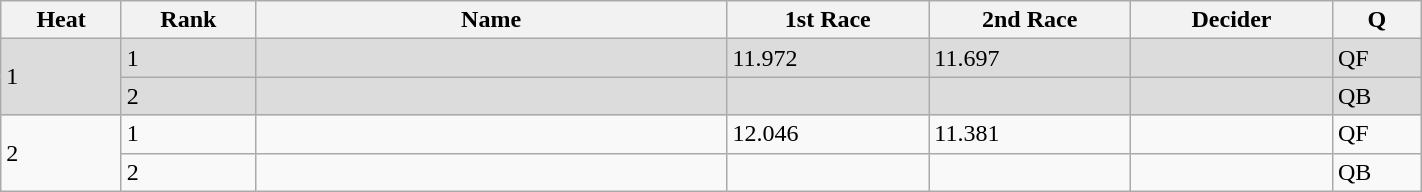<table class="wikitable"  width=75%>
<tr>
<th width=20>Heat</th>
<th width=20>Rank</th>
<th width=150>Name</th>
<th width=60>1st Race</th>
<th width=60>2nd Race</th>
<th width=60>Decider</th>
<th width=20>Q</th>
</tr>
<tr bgcolor=dcdcdc>
<td rowspan=2>1</td>
<td>1</td>
<td></td>
<td>11.972</td>
<td>11.697</td>
<td></td>
<td>QF</td>
</tr>
<tr bgcolor=dcdcdc>
<td>2</td>
<td></td>
<td></td>
<td></td>
<td></td>
<td>QB</td>
</tr>
<tr>
<td rowspan=2>2</td>
<td>1</td>
<td></td>
<td>12.046</td>
<td>11.381</td>
<td></td>
<td>QF</td>
</tr>
<tr>
<td>2</td>
<td></td>
<td></td>
<td></td>
<td></td>
<td>QB</td>
</tr>
</table>
